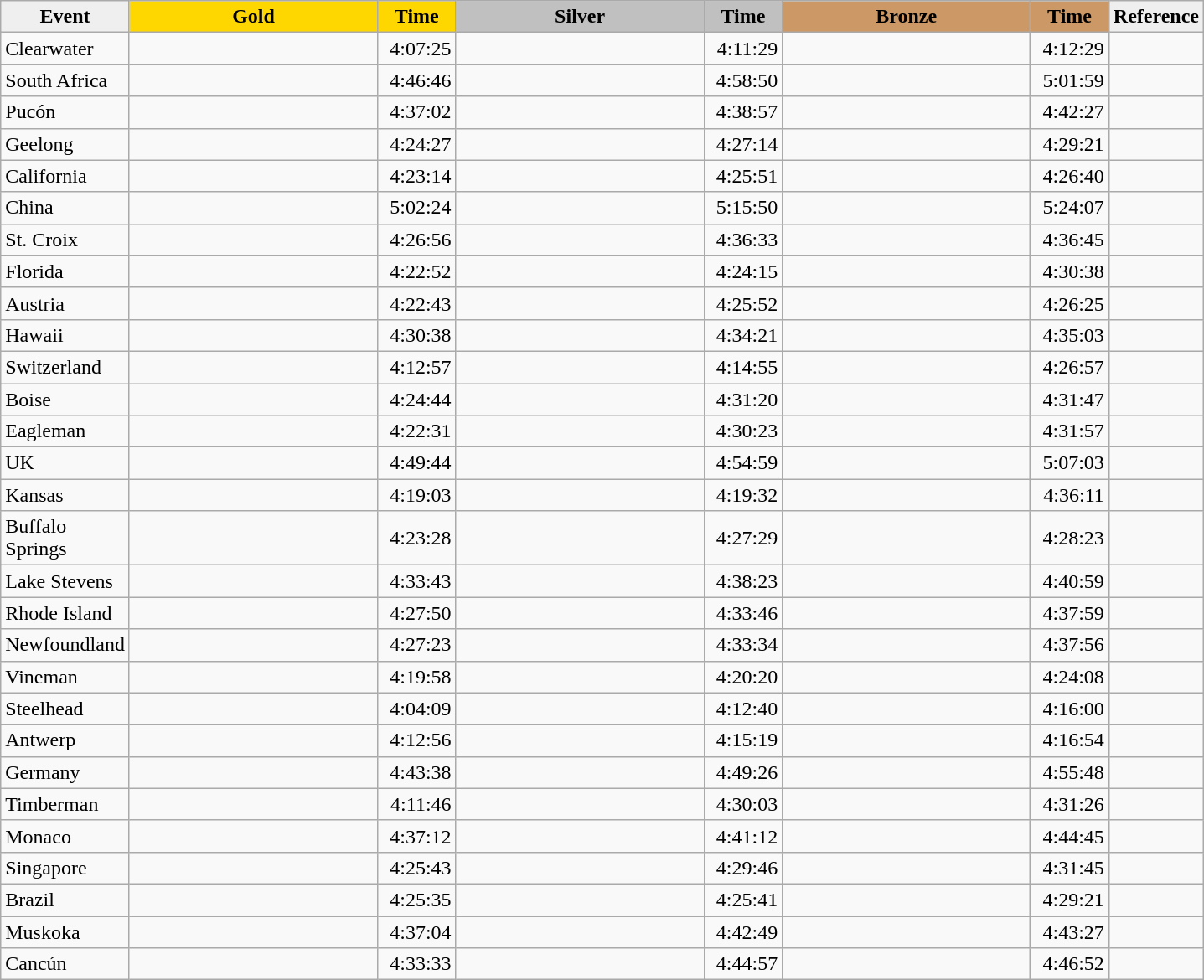<table class="wikitable sortable">
<tr align="center">
<td width="90" bgcolor="efefef"><strong>Event</strong></td>
<td width="190" bgcolor="gold"><strong>Gold</strong></td>
<td width="55" bgcolor="gold"><strong>Time</strong></td>
<td width="190" bgcolor="silver"><strong>Silver</strong></td>
<td width="55" bgcolor="silver"><strong>Time</strong></td>
<td width="190" bgcolor="cc9966"><strong>Bronze</strong></td>
<td width="55" bgcolor="cc9966"><strong>Time</strong></td>
<td class="unsortable" bgcolor="efefef"><strong>Reference</strong></td>
</tr>
<tr>
<td>Clearwater</td>
<td></td>
<td align="right">4:07:25</td>
<td></td>
<td align="right">4:11:29</td>
<td></td>
<td align="right">4:12:29</td>
<td></td>
</tr>
<tr>
<td>South Africa</td>
<td></td>
<td align="right">4:46:46</td>
<td></td>
<td align="right">4:58:50</td>
<td></td>
<td align="right">5:01:59</td>
<td></td>
</tr>
<tr>
<td>Pucón</td>
<td></td>
<td align="right">4:37:02</td>
<td></td>
<td align="right">4:38:57</td>
<td></td>
<td align="right">4:42:27</td>
<td></td>
</tr>
<tr>
<td>Geelong</td>
<td></td>
<td align="right">4:24:27</td>
<td></td>
<td align="right">4:27:14</td>
<td></td>
<td align="right">4:29:21</td>
<td></td>
</tr>
<tr>
<td>California</td>
<td></td>
<td align="right">4:23:14</td>
<td></td>
<td align="right">4:25:51</td>
<td></td>
<td align="right">4:26:40</td>
<td></td>
</tr>
<tr>
<td>China</td>
<td></td>
<td align="right">5:02:24</td>
<td></td>
<td align="right">5:15:50</td>
<td></td>
<td align="right">5:24:07</td>
<td></td>
</tr>
<tr>
<td>St. Croix</td>
<td></td>
<td align="right">4:26:56</td>
<td></td>
<td align="right">4:36:33</td>
<td></td>
<td align="right">4:36:45</td>
<td></td>
</tr>
<tr>
<td>Florida</td>
<td></td>
<td align="right">4:22:52</td>
<td></td>
<td align="right">4:24:15</td>
<td></td>
<td align="right">4:30:38</td>
<td></td>
</tr>
<tr>
<td>Austria</td>
<td></td>
<td align="right">4:22:43</td>
<td></td>
<td align="right">4:25:52</td>
<td></td>
<td align="right">4:26:25</td>
<td></td>
</tr>
<tr>
<td>Hawaii</td>
<td></td>
<td align="right">4:30:38</td>
<td></td>
<td align="right">4:34:21</td>
<td></td>
<td align="right">4:35:03</td>
<td></td>
</tr>
<tr>
<td>Switzerland</td>
<td></td>
<td align="right">4:12:57</td>
<td></td>
<td align="right">4:14:55</td>
<td></td>
<td align="right">4:26:57</td>
<td></td>
</tr>
<tr>
<td>Boise</td>
<td></td>
<td align="right">4:24:44</td>
<td></td>
<td align="right">4:31:20</td>
<td></td>
<td align="right">4:31:47</td>
<td></td>
</tr>
<tr>
<td>Eagleman</td>
<td></td>
<td align="right">4:22:31</td>
<td></td>
<td align="right">4:30:23</td>
<td></td>
<td align="right">4:31:57</td>
<td></td>
</tr>
<tr>
<td>UK</td>
<td></td>
<td align="right">4:49:44</td>
<td></td>
<td align="right">4:54:59</td>
<td></td>
<td align="right">5:07:03</td>
<td></td>
</tr>
<tr>
<td>Kansas</td>
<td></td>
<td align="right">4:19:03</td>
<td></td>
<td align="right">4:19:32</td>
<td></td>
<td align="right">4:36:11</td>
<td></td>
</tr>
<tr>
<td>Buffalo Springs</td>
<td></td>
<td align="right">4:23:28</td>
<td></td>
<td align="right">4:27:29</td>
<td></td>
<td align="right">4:28:23</td>
<td></td>
</tr>
<tr>
<td>Lake Stevens</td>
<td></td>
<td align="right">4:33:43</td>
<td></td>
<td align="right">4:38:23</td>
<td></td>
<td align="right">4:40:59</td>
<td></td>
</tr>
<tr>
<td>Rhode Island</td>
<td></td>
<td align="right">4:27:50</td>
<td></td>
<td align="right">4:33:46</td>
<td></td>
<td align="right">4:37:59</td>
<td></td>
</tr>
<tr>
<td>Newfoundland</td>
<td></td>
<td align="right">4:27:23</td>
<td></td>
<td align="right">4:33:34</td>
<td></td>
<td align="right">4:37:56</td>
<td></td>
</tr>
<tr>
<td>Vineman</td>
<td></td>
<td align="right">4:19:58</td>
<td></td>
<td align="right">4:20:20</td>
<td></td>
<td align="right">4:24:08</td>
<td></td>
</tr>
<tr>
<td>Steelhead</td>
<td></td>
<td align="right">4:04:09</td>
<td></td>
<td align="right">4:12:40</td>
<td></td>
<td align="right">4:16:00</td>
<td></td>
</tr>
<tr>
<td>Antwerp</td>
<td></td>
<td align="right">4:12:56</td>
<td></td>
<td align="right">4:15:19</td>
<td></td>
<td align="right">4:16:54</td>
<td></td>
</tr>
<tr>
<td>Germany</td>
<td></td>
<td align="right">4:43:38</td>
<td></td>
<td align="right">4:49:26</td>
<td></td>
<td align="right">4:55:48</td>
<td></td>
</tr>
<tr>
<td>Timberman</td>
<td></td>
<td align="right">4:11:46</td>
<td></td>
<td align="right">4:30:03</td>
<td></td>
<td align="right">4:31:26</td>
<td></td>
</tr>
<tr>
<td>Monaco</td>
<td></td>
<td align="right">4:37:12</td>
<td></td>
<td align="right">4:41:12</td>
<td></td>
<td align="right">4:44:45</td>
<td></td>
</tr>
<tr>
<td>Singapore</td>
<td></td>
<td align="right">4:25:43</td>
<td></td>
<td align="right">4:29:46</td>
<td></td>
<td align="right">4:31:45</td>
<td></td>
</tr>
<tr>
<td>Brazil</td>
<td></td>
<td align="right">4:25:35</td>
<td></td>
<td align="right">4:25:41</td>
<td></td>
<td align="right">4:29:21</td>
<td></td>
</tr>
<tr>
<td>Muskoka</td>
<td></td>
<td align="right">4:37:04</td>
<td></td>
<td align="right">4:42:49</td>
<td></td>
<td align="right">4:43:27</td>
<td></td>
</tr>
<tr>
<td>Cancún</td>
<td></td>
<td align="right">4:33:33</td>
<td></td>
<td align="right">4:44:57</td>
<td></td>
<td align="right">4:46:52</td>
<td></td>
</tr>
</table>
